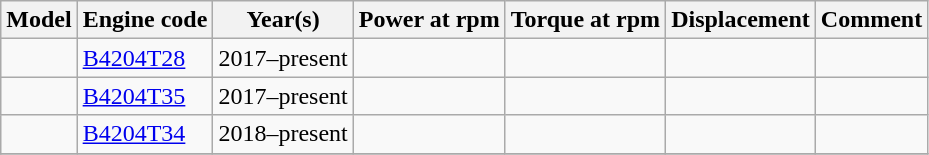<table class="wikitable collapsible sortable">
<tr>
<th>Model</th>
<th>Engine code</th>
<th>Year(s)</th>
<th>Power at rpm</th>
<th>Torque at rpm</th>
<th>Displacement</th>
<th>Comment</th>
</tr>
<tr>
<td></td>
<td><a href='#'>B4204T28</a></td>
<td>2017–present</td>
<td></td>
<td></td>
<td></td>
<td></td>
</tr>
<tr>
<td></td>
<td><a href='#'>B4204T35</a></td>
<td>2017–present</td>
<td></td>
<td></td>
<td></td>
<td></td>
</tr>
<tr>
<td></td>
<td><a href='#'>B4204T34</a></td>
<td>2018–present</td>
<td></td>
<td></td>
<td></td>
<td></td>
</tr>
<tr>
</tr>
</table>
